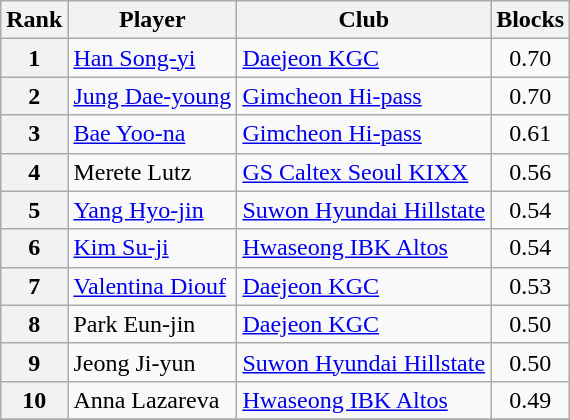<table class=wikitable>
<tr>
<th>Rank</th>
<th>Player</th>
<th>Club</th>
<th>Blocks</th>
</tr>
<tr>
<th>1</th>
<td> <a href='#'>Han Song-yi</a></td>
<td><a href='#'>Daejeon KGC</a></td>
<td align=center>0.70</td>
</tr>
<tr>
<th>2</th>
<td> <a href='#'>Jung Dae-young</a></td>
<td><a href='#'>Gimcheon Hi-pass</a></td>
<td align=center>0.70</td>
</tr>
<tr>
<th>3</th>
<td> <a href='#'>Bae Yoo-na</a></td>
<td><a href='#'>Gimcheon Hi-pass</a></td>
<td align=center>0.61</td>
</tr>
<tr>
<th>4</th>
<td> Merete Lutz</td>
<td><a href='#'>GS Caltex Seoul KIXX</a></td>
<td align=center>0.56</td>
</tr>
<tr>
<th>5</th>
<td> <a href='#'>Yang Hyo-jin</a></td>
<td><a href='#'> Suwon Hyundai Hillstate</a></td>
<td align=center>0.54</td>
</tr>
<tr>
<th>6</th>
<td> <a href='#'>Kim Su-ji</a></td>
<td><a href='#'>Hwaseong IBK Altos</a></td>
<td align=center>0.54</td>
</tr>
<tr>
<th>7</th>
<td> <a href='#'>Valentina Diouf</a></td>
<td><a href='#'>Daejeon KGC</a></td>
<td align=center>0.53</td>
</tr>
<tr>
<th>8</th>
<td> Park Eun-jin</td>
<td><a href='#'>Daejeon KGC</a></td>
<td align=center>0.50</td>
</tr>
<tr>
<th>9</th>
<td> Jeong Ji-yun</td>
<td><a href='#'> Suwon Hyundai Hillstate</a></td>
<td align=center>0.50</td>
</tr>
<tr>
<th>10</th>
<td> Anna Lazareva</td>
<td><a href='#'>Hwaseong IBK Altos</a></td>
<td align=center>0.49</td>
</tr>
<tr>
</tr>
</table>
